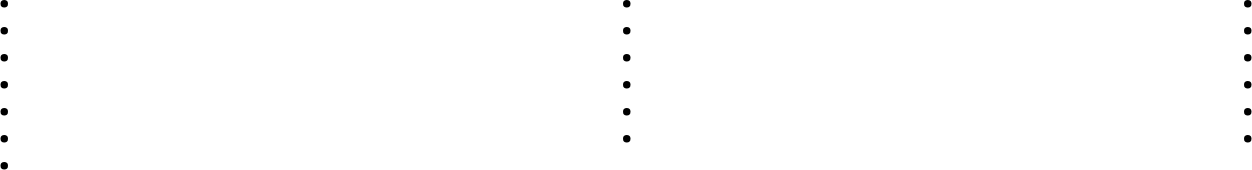<table>
<tr>
<td style="vertical-align:top; width:33%;"><br><ul><li></li><li></li><li></li><li></li><li></li><li></li><li></li></ul></td>
<td style="vertical-align:top; width:33%;"><br><ul><li></li><li></li><li></li><li></li><li></li><li></li></ul></td>
<td style="vertical-align:top; width:33%;"><br><ul><li></li><li></li><li></li><li></li><li></li><li></li></ul></td>
<td style="vertical-align:top; width:33%;"></td>
<td style="vertical-align:top; width:25%;"></td>
</tr>
</table>
